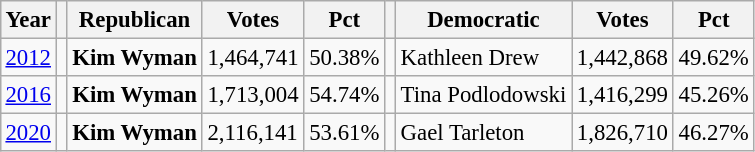<table class="wikitable" style="margin:0.5em ; font-size:95%">
<tr>
<th>Year</th>
<th></th>
<th>Republican</th>
<th>Votes</th>
<th>Pct</th>
<th></th>
<th>Democratic</th>
<th>Votes</th>
<th>Pct</th>
</tr>
<tr>
<td><a href='#'>2012</a></td>
<td></td>
<td><strong>Kim Wyman</strong></td>
<td>1,464,741</td>
<td>50.38%</td>
<td></td>
<td>Kathleen Drew</td>
<td>1,442,868</td>
<td>49.62%</td>
</tr>
<tr>
<td><a href='#'>2016</a></td>
<td></td>
<td><strong>Kim Wyman</strong></td>
<td>1,713,004</td>
<td>54.74%</td>
<td></td>
<td>Tina Podlodowski</td>
<td>1,416,299</td>
<td>45.26%</td>
</tr>
<tr>
<td><a href='#'>2020</a></td>
<td></td>
<td><strong>Kim Wyman</strong></td>
<td>2,116,141</td>
<td>53.61%</td>
<td></td>
<td>Gael Tarleton</td>
<td>1,826,710</td>
<td>46.27%</td>
</tr>
</table>
